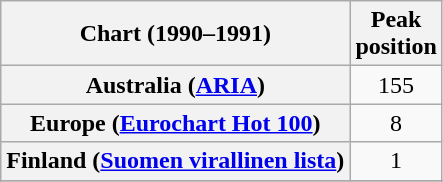<table class="wikitable sortable plainrowheaders" style="text-align:center">
<tr>
<th>Chart (1990–1991)</th>
<th>Peak<br>position</th>
</tr>
<tr>
<th scope="row">Australia (<a href='#'>ARIA</a>)</th>
<td align="center">155</td>
</tr>
<tr>
<th scope="row">Europe (<a href='#'>Eurochart Hot 100</a>)</th>
<td>8</td>
</tr>
<tr>
<th scope="row">Finland (<a href='#'>Suomen virallinen lista</a>)</th>
<td>1</td>
</tr>
<tr>
</tr>
<tr>
</tr>
<tr>
</tr>
<tr>
</tr>
<tr>
</tr>
<tr>
</tr>
</table>
